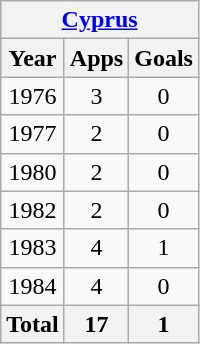<table class="wikitable" style="text-align:center">
<tr>
<th colspan=3><a href='#'>Cyprus</a></th>
</tr>
<tr>
<th>Year</th>
<th>Apps</th>
<th>Goals</th>
</tr>
<tr>
<td>1976</td>
<td>3</td>
<td>0</td>
</tr>
<tr>
<td>1977</td>
<td>2</td>
<td>0</td>
</tr>
<tr>
<td>1980</td>
<td>2</td>
<td>0</td>
</tr>
<tr>
<td>1982</td>
<td>2</td>
<td>0</td>
</tr>
<tr>
<td>1983</td>
<td>4</td>
<td>1</td>
</tr>
<tr>
<td>1984</td>
<td>4</td>
<td>0</td>
</tr>
<tr>
<th>Total</th>
<th>17</th>
<th>1</th>
</tr>
</table>
